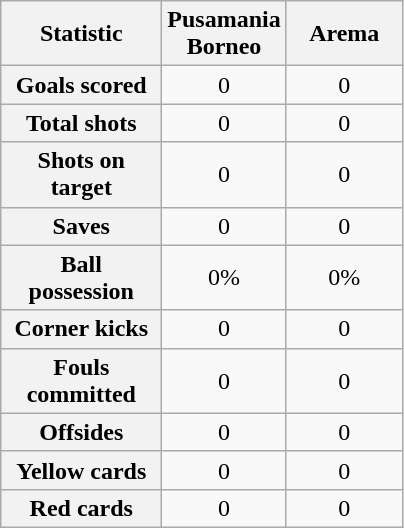<table class="wikitable plainrowheaders" style="text-align:center">
<tr>
<th scope="col" style="width:100px">Statistic</th>
<th scope="col" style="width:70px">Pusamania Borneo</th>
<th scope="col" style="width:70px">Arema</th>
</tr>
<tr>
<th scope=row>Goals scored</th>
<td>0</td>
<td>0</td>
</tr>
<tr>
<th scope=row>Total shots</th>
<td>0</td>
<td>0</td>
</tr>
<tr>
<th scope=row>Shots on target</th>
<td>0</td>
<td>0</td>
</tr>
<tr>
<th scope=row>Saves</th>
<td>0</td>
<td>0</td>
</tr>
<tr>
<th scope=row>Ball possession</th>
<td>0%</td>
<td>0%</td>
</tr>
<tr>
<th scope=row>Corner kicks</th>
<td>0</td>
<td>0</td>
</tr>
<tr>
<th scope=row>Fouls committed</th>
<td>0</td>
<td>0</td>
</tr>
<tr>
<th scope=row>Offsides</th>
<td>0</td>
<td>0</td>
</tr>
<tr>
<th scope=row>Yellow cards</th>
<td>0</td>
<td>0</td>
</tr>
<tr>
<th scope=row>Red cards</th>
<td>0</td>
<td>0</td>
</tr>
</table>
